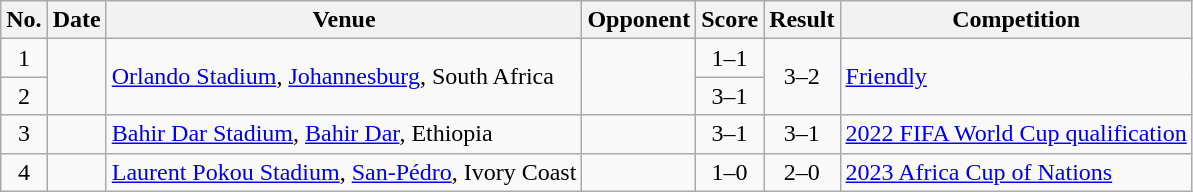<table class="wikitable sortable">
<tr>
<th scope="col">No.</th>
<th scope="col">Date</th>
<th scope="col">Venue</th>
<th scope="col">Opponent</th>
<th scope="col">Score</th>
<th scope="col">Result</th>
<th scope="col">Competition</th>
</tr>
<tr>
<td style="text-align:center">1</td>
<td rowspan="2"></td>
<td rowspan="2"><a href='#'>Orlando Stadium</a>, <a href='#'>Johannesburg</a>, South Africa</td>
<td rowspan="2"></td>
<td style="text-align:center">1–1</td>
<td rowspan="2" style="text-align:center">3–2</td>
<td rowspan="2"><a href='#'>Friendly</a></td>
</tr>
<tr>
<td style="text-align:center">2</td>
<td style="text-align:center">3–1</td>
</tr>
<tr>
<td style="text-align:center">3</td>
<td></td>
<td><a href='#'>Bahir Dar Stadium</a>, <a href='#'>Bahir Dar</a>, Ethiopia</td>
<td></td>
<td style="text-align:center">3–1</td>
<td style="text-align:center">3–1</td>
<td><a href='#'>2022 FIFA World Cup qualification</a></td>
</tr>
<tr>
<td style="text-align:center">4</td>
<td></td>
<td><a href='#'>Laurent Pokou Stadium</a>, <a href='#'>San-Pédro</a>, Ivory Coast</td>
<td></td>
<td style="text-align:center">1–0</td>
<td style="text-align:center">2–0</td>
<td><a href='#'>2023 Africa Cup of Nations</a></td>
</tr>
</table>
